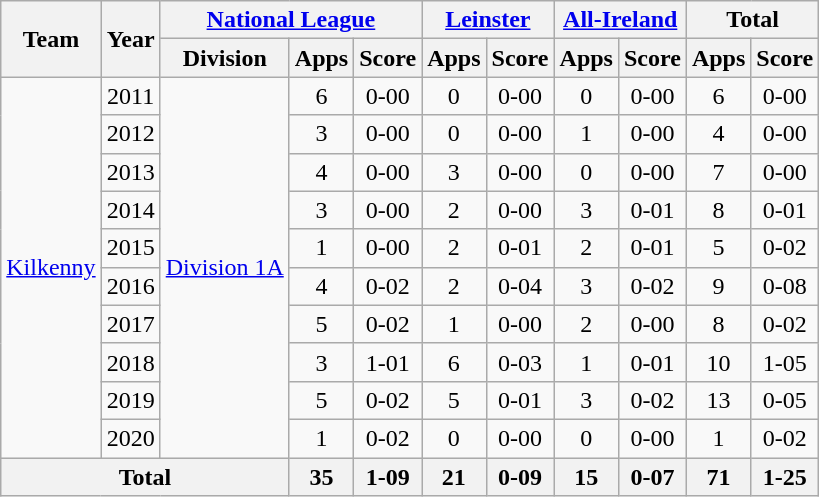<table class="wikitable" style="text-align:center">
<tr>
<th rowspan="2">Team</th>
<th rowspan="2">Year</th>
<th colspan="3"><a href='#'>National League</a></th>
<th colspan="2"><a href='#'>Leinster</a></th>
<th colspan="2"><a href='#'>All-Ireland</a></th>
<th colspan="2">Total</th>
</tr>
<tr>
<th>Division</th>
<th>Apps</th>
<th>Score</th>
<th>Apps</th>
<th>Score</th>
<th>Apps</th>
<th>Score</th>
<th>Apps</th>
<th>Score</th>
</tr>
<tr>
<td rowspan="10"><a href='#'>Kilkenny</a></td>
<td>2011</td>
<td rowspan="10"><a href='#'>Division 1A</a></td>
<td>6</td>
<td>0-00</td>
<td>0</td>
<td>0-00</td>
<td>0</td>
<td>0-00</td>
<td>6</td>
<td>0-00</td>
</tr>
<tr>
<td>2012</td>
<td>3</td>
<td>0-00</td>
<td>0</td>
<td>0-00</td>
<td>1</td>
<td>0-00</td>
<td>4</td>
<td>0-00</td>
</tr>
<tr>
<td>2013</td>
<td>4</td>
<td>0-00</td>
<td>3</td>
<td>0-00</td>
<td>0</td>
<td>0-00</td>
<td>7</td>
<td>0-00</td>
</tr>
<tr>
<td>2014</td>
<td>3</td>
<td>0-00</td>
<td>2</td>
<td>0-00</td>
<td>3</td>
<td>0-01</td>
<td>8</td>
<td>0-01</td>
</tr>
<tr>
<td>2015</td>
<td>1</td>
<td>0-00</td>
<td>2</td>
<td>0-01</td>
<td>2</td>
<td>0-01</td>
<td>5</td>
<td>0-02</td>
</tr>
<tr>
<td>2016</td>
<td>4</td>
<td>0-02</td>
<td>2</td>
<td>0-04</td>
<td>3</td>
<td>0-02</td>
<td>9</td>
<td>0-08</td>
</tr>
<tr>
<td>2017</td>
<td>5</td>
<td>0-02</td>
<td>1</td>
<td>0-00</td>
<td>2</td>
<td>0-00</td>
<td>8</td>
<td>0-02</td>
</tr>
<tr>
<td>2018</td>
<td>3</td>
<td>1-01</td>
<td>6</td>
<td>0-03</td>
<td>1</td>
<td>0-01</td>
<td>10</td>
<td>1-05</td>
</tr>
<tr>
<td>2019</td>
<td>5</td>
<td>0-02</td>
<td>5</td>
<td>0-01</td>
<td>3</td>
<td>0-02</td>
<td>13</td>
<td>0-05</td>
</tr>
<tr>
<td>2020</td>
<td>1</td>
<td>0-02</td>
<td>0</td>
<td>0-00</td>
<td>0</td>
<td>0-00</td>
<td>1</td>
<td>0-02</td>
</tr>
<tr>
<th colspan="3">Total</th>
<th>35</th>
<th>1-09</th>
<th>21</th>
<th>0-09</th>
<th>15</th>
<th>0-07</th>
<th>71</th>
<th>1-25</th>
</tr>
</table>
